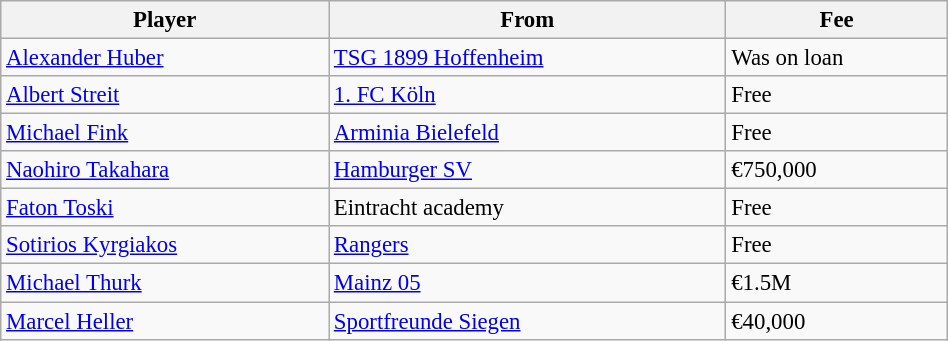<table class="wikitable" style="text-align:center; font-size:95%;width:50%; text-align:left">
<tr>
<th><strong>Player</strong></th>
<th><strong>From</strong></th>
<th><strong>Fee</strong></th>
</tr>
<tr --->
<td> <a href='#'>Alexander Huber</a></td>
<td><a href='#'>TSG 1899 Hoffenheim</a></td>
<td>Was on loan</td>
</tr>
<tr --->
<td> <a href='#'>Albert Streit</a></td>
<td><a href='#'>1. FC Köln</a></td>
<td>Free</td>
</tr>
<tr --->
<td> <a href='#'>Michael Fink</a></td>
<td><a href='#'>Arminia Bielefeld</a></td>
<td>Free</td>
</tr>
<tr --->
<td> <a href='#'>Naohiro Takahara</a></td>
<td><a href='#'>Hamburger SV</a></td>
<td>€750,000</td>
</tr>
<tr --->
<td> <a href='#'>Faton Toski</a></td>
<td>Eintracht academy</td>
<td>Free</td>
</tr>
<tr --->
<td> <a href='#'>Sotirios Kyrgiakos</a></td>
<td><a href='#'>Rangers</a></td>
<td>Free</td>
</tr>
<tr --->
<td> <a href='#'>Michael Thurk</a></td>
<td><a href='#'>Mainz 05</a></td>
<td>€1.5M</td>
</tr>
<tr --->
<td> <a href='#'>Marcel Heller</a></td>
<td><a href='#'>Sportfreunde Siegen</a></td>
<td>€40,000</td>
</tr>
</table>
